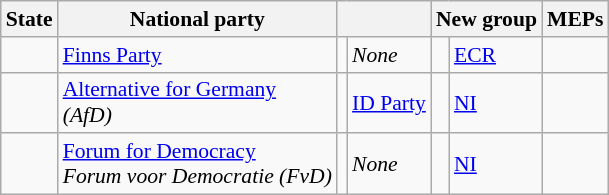<table class="wikitable sortable" style="font-size:90%">
<tr>
<th>State</th>
<th>National party</th>
<th colspan=2></th>
<th colspan=2>New group</th>
<th>MEPs</th>
</tr>
<tr>
<td></td>
<td><a href='#'>Finns Party</a><br></td>
<td></td>
<td><em>None</em></td>
<td></td>
<td><a href='#'>ECR</a></td>
<td></td>
</tr>
<tr>
<td></td>
<td><a href='#'>Alternative for Germany</a><br> <em>(AfD)</em></td>
<td></td>
<td><a href='#'>ID Party</a></td>
<td></td>
<td><a href='#'>NI</a></td>
<td></td>
</tr>
<tr>
<td></td>
<td><a href='#'>Forum for Democracy</a><br><em>Forum voor Democratie (FvD)</em></td>
<td></td>
<td><em>None</em></td>
<td></td>
<td><a href='#'>NI</a></td>
<td></td>
</tr>
</table>
